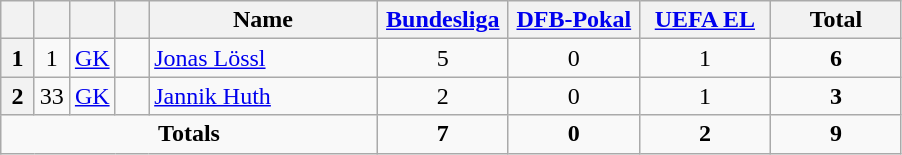<table class="wikitable" style="text-align:center">
<tr>
<th width=15></th>
<th width=15></th>
<th width=15></th>
<th width=15></th>
<th width=145>Name</th>
<th width=80><a href='#'>Bundesliga</a></th>
<th width=80><a href='#'>DFB-Pokal</a></th>
<th width=80><a href='#'>UEFA EL</a></th>
<th width=80>Total</th>
</tr>
<tr>
<th>1</th>
<td>1</td>
<td><a href='#'>GK</a></td>
<td></td>
<td align=left><a href='#'>Jonas Lössl</a></td>
<td>5</td>
<td>0</td>
<td>1</td>
<td><strong>6</strong></td>
</tr>
<tr>
<th>2</th>
<td>33</td>
<td><a href='#'>GK</a></td>
<td></td>
<td align=left><a href='#'>Jannik Huth</a></td>
<td>2</td>
<td>0</td>
<td>1</td>
<td><strong>3</strong></td>
</tr>
<tr>
<td colspan=5><strong>Totals</strong></td>
<td><strong>7</strong></td>
<td><strong>0</strong></td>
<td><strong>2</strong></td>
<td><strong>9</strong></td>
</tr>
</table>
